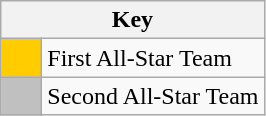<table class="wikitable" style="text-align: center;">
<tr>
<th colspan=2>Key</th>
</tr>
<tr>
<td style="background:#FFCC00; width:20px;"></td>
<td align=left>First All-Star Team</td>
</tr>
<tr>
<td style="background:#C0C0C0; width:20px;"></td>
<td align=left>Second All-Star Team</td>
</tr>
</table>
